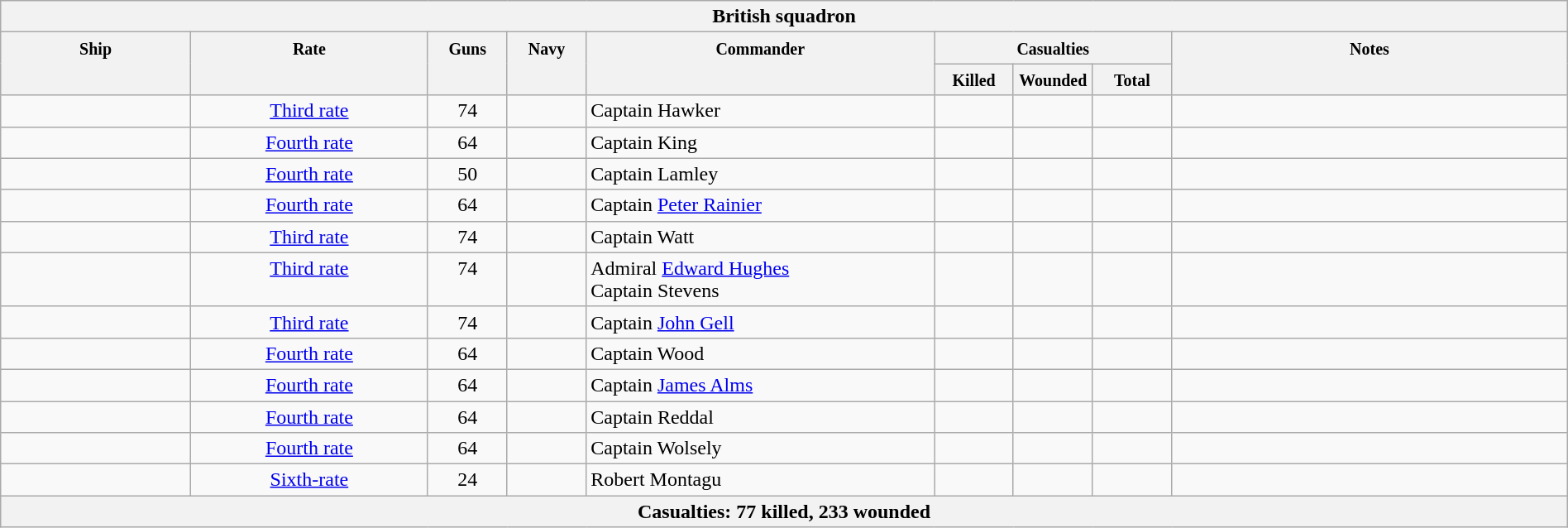<table class="wikitable" border="1" style="width:100%;">
<tr style="vertical-align:top;">
<th colspan="11" bgcolor="white">British squadron</th>
</tr>
<tr valign="top"|- style="vertical-align:top;">
<th width=12%; align= center rowspan=2><small> Ship </small></th>
<th width=15%; align= center rowspan=2><small> Rate </small></th>
<th width=5%; align= center rowspan=2><small> Guns </small></th>
<th width=5%; align= center rowspan=2><small> Navy </small></th>
<th width=22%; align= center rowspan=2><small> Commander </small></th>
<th width=15%; align= center colspan=3><small>Casualties</small></th>
<th width=25%; align= center rowspan=2><small>Notes</small></th>
</tr>
<tr style="vertical-align:top;">
<th width=5%; align= center><small> Killed </small></th>
<th width=5%; align= center><small> Wounded </small></th>
<th width=5%; align= center><small> Total</small></th>
</tr>
<tr style="vertical-align:top;">
<td align= left></td>
<td align= center><a href='#'>Third rate</a></td>
<td align= center>74</td>
<td align= center></td>
<td align= left>Captain Hawker</td>
<td align= right></td>
<td align= right></td>
<td align= right></td>
<td align= left></td>
</tr>
<tr style="vertical-align:top;">
<td align= left></td>
<td align= center><a href='#'>Fourth rate</a></td>
<td align= center>64</td>
<td align= center></td>
<td align= left>Captain King</td>
<td align= right></td>
<td align= right></td>
<td align= right></td>
<td align= left></td>
</tr>
<tr style="vertical-align:top;">
<td align= left></td>
<td align= center><a href='#'>Fourth rate</a></td>
<td align= center>50</td>
<td align= center></td>
<td align= left>Captain Lamley</td>
<td align= right></td>
<td align= right></td>
<td align= right></td>
<td align= left></td>
</tr>
<tr style="vertical-align:top;">
<td align= left></td>
<td align= center><a href='#'>Fourth rate</a></td>
<td align= center>64</td>
<td align= center></td>
<td align= left>Captain <a href='#'>Peter Rainier</a></td>
<td align= right></td>
<td align= right></td>
<td align= right></td>
<td align= left></td>
</tr>
<tr style="vertical-align:top;">
<td align= left></td>
<td align= center><a href='#'>Third rate</a></td>
<td align= center>74</td>
<td align= center></td>
<td align= left>Captain Watt</td>
<td align= right></td>
<td align= right></td>
<td align= right></td>
<td align= left></td>
</tr>
<tr style="vertical-align:top;">
<td align= left></td>
<td align= center><a href='#'>Third rate</a></td>
<td align= center>74</td>
<td align= center></td>
<td align= left>Admiral <a href='#'>Edward Hughes</a> <br>Captain Stevens</td>
<td align= right></td>
<td align= right></td>
<td align= right></td>
<td align= left></td>
</tr>
<tr style="vertical-align:top;">
<td align= left></td>
<td align= center><a href='#'>Third rate</a></td>
<td align= center>74</td>
<td align= center></td>
<td align= left>Captain <a href='#'>John Gell</a></td>
<td align= right></td>
<td align= right></td>
<td align= right></td>
<td align= left></td>
</tr>
<tr style="vertical-align:top;">
<td align= left></td>
<td align= center><a href='#'>Fourth rate</a></td>
<td align= center>64</td>
<td align= center></td>
<td align= left>Captain Wood</td>
<td align= right></td>
<td align= right></td>
<td align= right></td>
<td align= left></td>
</tr>
<tr style="vertical-align:top;">
<td align= left></td>
<td align= center><a href='#'>Fourth rate</a></td>
<td align= center>64</td>
<td align= center></td>
<td align= left>Captain <a href='#'>James Alms</a></td>
<td align= right></td>
<td align= right></td>
<td align= right></td>
<td align= left></td>
</tr>
<tr style="vertical-align:top;">
<td align= left></td>
<td align= center><a href='#'>Fourth rate</a></td>
<td align= center>64</td>
<td align= center></td>
<td align= left>Captain Reddal</td>
<td align= right></td>
<td align= right></td>
<td align= right></td>
<td align= left></td>
</tr>
<tr style="vertical-align:top;">
<td align= left></td>
<td align= center><a href='#'>Fourth rate</a></td>
<td align= center>64</td>
<td align= center></td>
<td align= left>Captain Wolsely</td>
<td align= right></td>
<td align= right></td>
<td align= right></td>
<td align= left></td>
</tr>
<tr style="vertical-align:top;">
<td align= left></td>
<td align= center><a href='#'>Sixth-rate</a></td>
<td align= center>24</td>
<td align= center></td>
<td align= left>Robert Montagu</td>
<td align= right></td>
<td align= right></td>
<td align= right></td>
<td align= left></td>
</tr>
<tr style="vertical-align:top;">
<th colspan="11" bgcolor="white">Casualties: 77 killed, 233 wounded</th>
</tr>
</table>
